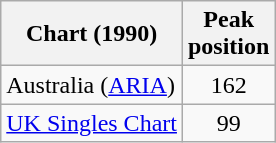<table class="wikitable sortable">
<tr>
<th>Chart (1990)</th>
<th>Peak<br>position</th>
</tr>
<tr>
<td>Australia (<a href='#'>ARIA</a>)</td>
<td style="text-align:center;">162</td>
</tr>
<tr>
<td><a href='#'>UK Singles Chart</a></td>
<td style="text-align:center;">99</td>
</tr>
</table>
